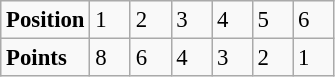<table class="wikitable" style="font-size: 95%;">
<tr>
<td><strong>Position</strong></td>
<td width=20>1</td>
<td width=20>2</td>
<td width=20>3</td>
<td width=20>4</td>
<td width=20>5</td>
<td width=20>6</td>
</tr>
<tr>
<td><strong>Points</strong></td>
<td>8</td>
<td>6</td>
<td>4</td>
<td>3</td>
<td>2</td>
<td>1</td>
</tr>
</table>
